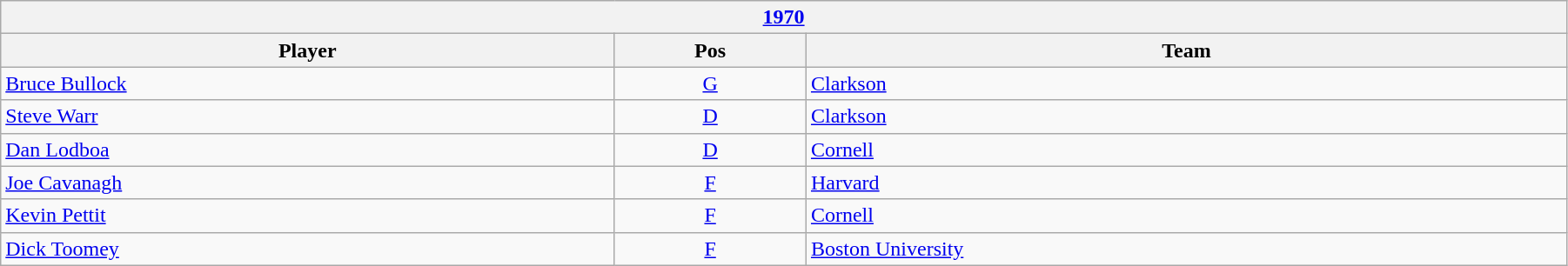<table class="wikitable" width=95%>
<tr>
<th colspan=3><a href='#'>1970</a></th>
</tr>
<tr>
<th>Player</th>
<th>Pos</th>
<th>Team</th>
</tr>
<tr>
<td><a href='#'>Bruce Bullock</a></td>
<td align=center><a href='#'>G</a></td>
<td><a href='#'>Clarkson</a></td>
</tr>
<tr>
<td><a href='#'>Steve Warr</a></td>
<td align=center><a href='#'>D</a></td>
<td><a href='#'>Clarkson</a></td>
</tr>
<tr>
<td><a href='#'>Dan Lodboa</a></td>
<td align=center><a href='#'>D</a></td>
<td><a href='#'>Cornell</a></td>
</tr>
<tr>
<td><a href='#'>Joe Cavanagh</a></td>
<td align=center><a href='#'>F</a></td>
<td><a href='#'>Harvard</a></td>
</tr>
<tr>
<td><a href='#'>Kevin Pettit</a></td>
<td align=center><a href='#'>F</a></td>
<td><a href='#'>Cornell</a></td>
</tr>
<tr>
<td><a href='#'>Dick Toomey</a></td>
<td align=center><a href='#'>F</a></td>
<td><a href='#'>Boston University</a></td>
</tr>
</table>
